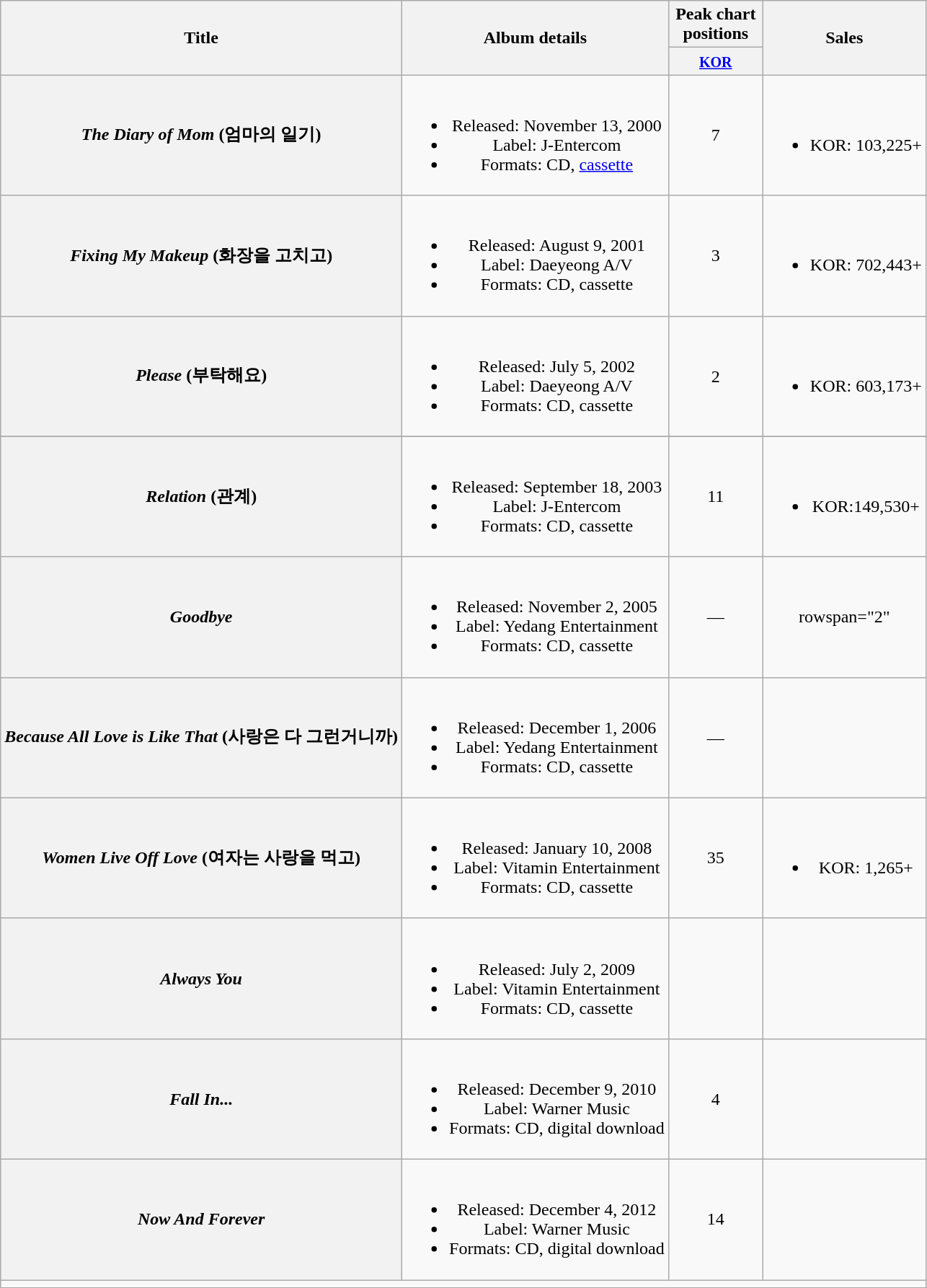<table class="wikitable plainrowheaders" style="text-align:center;">
<tr>
<th scope="col" rowspan="2">Title</th>
<th scope="col" rowspan="2">Album details</th>
<th scope="col" colspan="1" style="width:5em;">Peak chart positions</th>
<th scope="col" rowspan="2">Sales</th>
</tr>
<tr>
<th><small><a href='#'>KOR</a></small><br></th>
</tr>
<tr>
<th scope="row"><em>The Diary of Mom</em> (엄마의 일기)</th>
<td><br><ul><li>Released: November 13, 2000</li><li>Label: J-Entercom</li><li>Formats: CD, <a href='#'>cassette</a></li></ul></td>
<td>7</td>
<td><br><ul><li>KOR: 103,225+</li></ul></td>
</tr>
<tr>
<th scope="row"><em>Fixing My Makeup</em> (화장을 고치고)</th>
<td><br><ul><li>Released: August 9, 2001</li><li>Label: Daeyeong A/V</li><li>Formats: CD, cassette</li></ul></td>
<td>3</td>
<td><br><ul><li>KOR: 702,443+</li></ul></td>
</tr>
<tr>
<th scope="row"><em>Please</em> (부탁해요)</th>
<td><br><ul><li>Released: July 5, 2002</li><li>Label: Daeyeong A/V</li><li>Formats: CD, cassette</li></ul></td>
<td>2</td>
<td><br><ul><li>KOR: 603,173+</li></ul></td>
</tr>
<tr>
</tr>
<tr>
<th scope="row"><em>Relation</em> (관계)</th>
<td><br><ul><li>Released: September 18, 2003</li><li>Label: J-Entercom</li><li>Formats: CD, cassette</li></ul></td>
<td>11</td>
<td><br><ul><li>KOR:149,530+</li></ul></td>
</tr>
<tr>
<th scope="row"><em>Goodbye</em></th>
<td><br><ul><li>Released: November 2, 2005</li><li>Label: Yedang Entertainment</li><li>Formats: CD, cassette</li></ul></td>
<td>—</td>
<td>rowspan="2" </td>
</tr>
<tr>
<th scope="row"><em>Because All Love is Like That</em> (사랑은 다 그런거니까)</th>
<td><br><ul><li>Released: December 1, 2006</li><li>Label: Yedang Entertainment</li><li>Formats: CD, cassette</li></ul></td>
<td>—</td>
</tr>
<tr>
<th scope="row"><em>Women Live Off Love</em> (여자는 사랑을 먹고)</th>
<td><br><ul><li>Released: January 10, 2008</li><li>Label: Vitamin Entertainment</li><li>Formats: CD, cassette</li></ul></td>
<td>35</td>
<td><br><ul><li>KOR: 1,265+</li></ul></td>
</tr>
<tr>
<th scope="row"><em>Always You</em></th>
<td><br><ul><li>Released: July 2, 2009</li><li>Label: Vitamin Entertainment</li><li>Formats: CD, cassette</li></ul></td>
<td></td>
<td></td>
</tr>
<tr>
<th scope="row"><em>Fall In...</em></th>
<td><br><ul><li>Released: December 9, 2010</li><li>Label: Warner Music</li><li>Formats: CD, digital download</li></ul></td>
<td>4</td>
<td></td>
</tr>
<tr>
<th scope="row"><em>Now And Forever</em></th>
<td><br><ul><li>Released: December 4, 2012</li><li>Label: Warner Music</li><li>Formats: CD, digital download</li></ul></td>
<td>14</td>
<td></td>
</tr>
<tr>
<td colspan="4"></td>
</tr>
<tr>
</tr>
</table>
